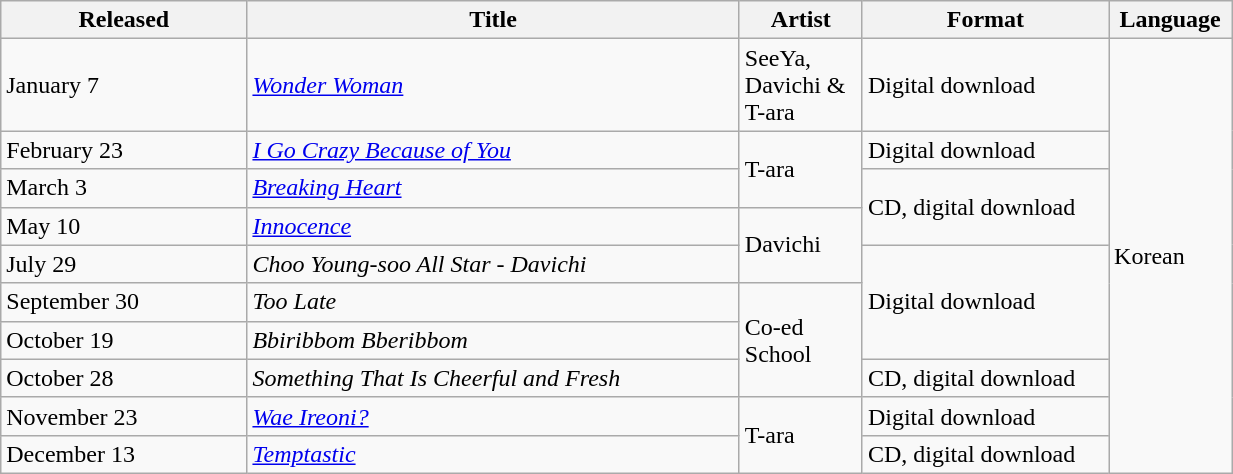<table class="wikitable sortable" align="left center" style="width:65%;">
<tr>
<th style="width:20%;">Released</th>
<th style="width:40%;">Title</th>
<th style="width:10%;">Artist</th>
<th style="width:20%;">Format</th>
<th style="width:10%;">Language</th>
</tr>
<tr>
<td>January 7</td>
<td><em><a href='#'>Wonder Woman</a></em></td>
<td>SeeYa, Davichi & T-ara</td>
<td>Digital download</td>
<td rowspan="10">Korean</td>
</tr>
<tr>
<td>February 23</td>
<td><em><a href='#'>I Go Crazy Because of You</a></em></td>
<td rowspan="2">T-ara</td>
<td>Digital download</td>
</tr>
<tr>
<td>March 3</td>
<td><em><a href='#'>Breaking Heart</a></em></td>
<td rowspan="2">CD, digital download</td>
</tr>
<tr>
<td>May 10</td>
<td><em><a href='#'>Innocence</a></em></td>
<td rowspan="2">Davichi</td>
</tr>
<tr>
<td>July 29</td>
<td><em>Choo Young-soo All Star - Davichi</em></td>
<td rowspan="3">Digital download</td>
</tr>
<tr>
<td>September 30</td>
<td><em>Too Late</em></td>
<td rowspan="3">Co-ed School</td>
</tr>
<tr>
<td>October 19</td>
<td><em>Bbiribbom Bberibbom</em></td>
</tr>
<tr>
<td>October 28</td>
<td><em>Something That Is Cheerful and Fresh</em></td>
<td>CD, digital download</td>
</tr>
<tr>
<td>November 23</td>
<td><em><a href='#'>Wae Ireoni?</a></em></td>
<td rowspan="2">T-ara</td>
<td>Digital download</td>
</tr>
<tr>
<td>December 13</td>
<td><em><a href='#'>Temptastic</a></em></td>
<td>CD, digital download</td>
</tr>
</table>
